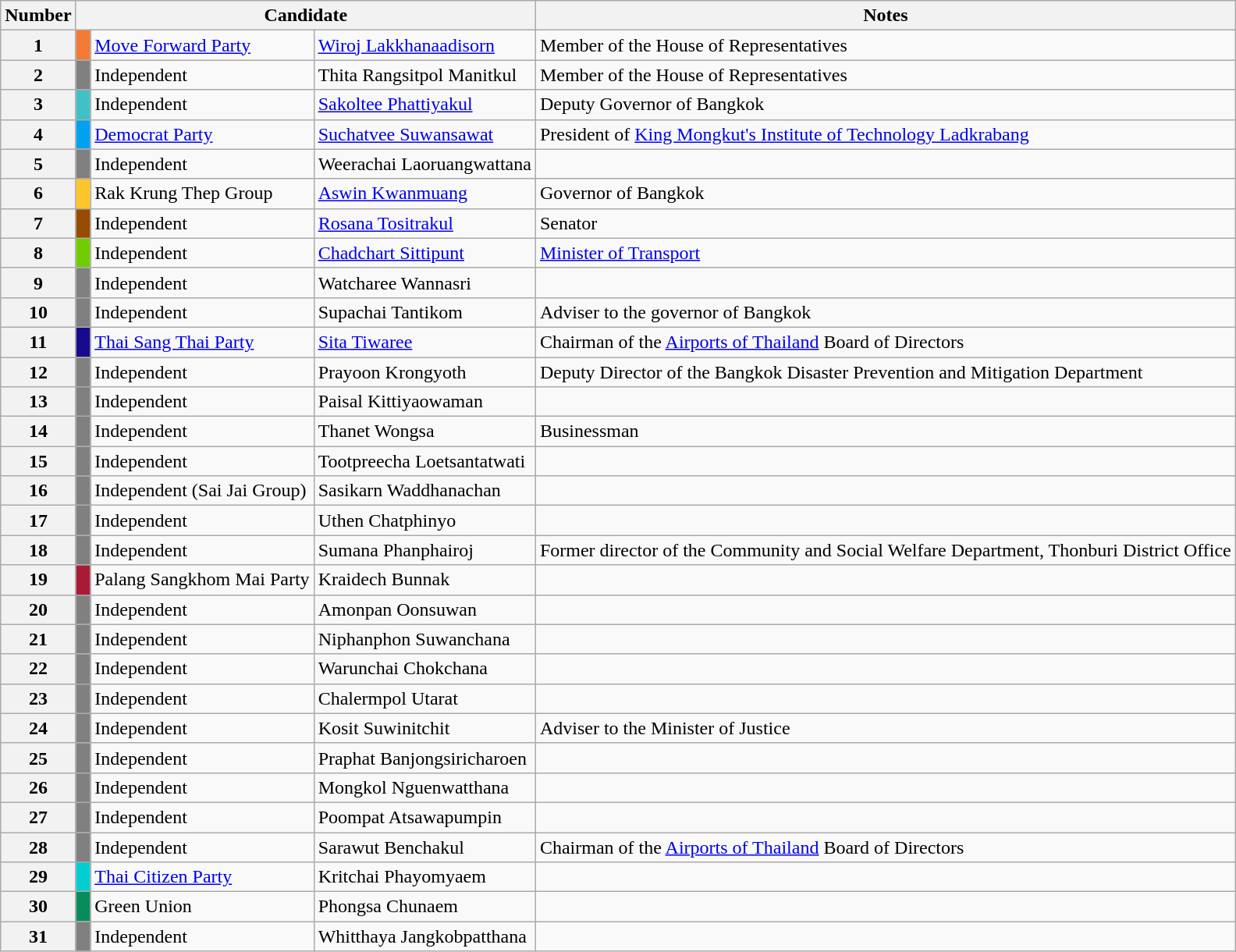<table class="wikitable">
<tr>
<th>Number</th>
<th colspan="3">Candidate</th>
<th>Notes</th>
</tr>
<tr>
<th>1</th>
<td style="background:#F47932; width:5px;"></td>
<td><a href='#'>Move Forward Party</a></td>
<td><a href='#'>Wiroj Lakkhanaadisorn</a></td>
<td>Member of the House of Representatives<br></td>
</tr>
<tr>
<th>2</th>
<td style="background:#808080; width:5px;"></td>
<td>Independent</td>
<td>Thita Rangsitpol Manitkul</td>
<td>Member of the House of Representatives<br></td>
</tr>
<tr>
<th>3</th>
<td style="background:#40C1C3; width:5px;"></td>
<td>Independent</td>
<td><a href='#'>Sakoltee Phattiyakul</a></td>
<td>Deputy Governor of Bangkok<br></td>
</tr>
<tr>
<th>4</th>
<td style="background:#00A1F1; width:5px;"></td>
<td><a href='#'>Democrat Party</a></td>
<td><a href='#'>Suchatvee Suwansawat</a></td>
<td>President of <a href='#'>King Mongkut's Institute of Technology Ladkrabang</a><br></td>
</tr>
<tr>
<th>5</th>
<td style="background:#808080; width:5px;"></td>
<td>Independent</td>
<td>Weerachai Laoruangwattana</td>
<td></td>
</tr>
<tr>
<th>6</th>
<td style="background:#FEC52B; width:5px;"></td>
<td>Rak Krung Thep Group</td>
<td><a href='#'>Aswin Kwanmuang</a></td>
<td>Governor of Bangkok<br></td>
</tr>
<tr>
<th>7</th>
<td style="background:#964B00; width:5px;"></td>
<td>Independent</td>
<td><a href='#'>Rosana Tositrakul</a></td>
<td>Senator<br></td>
</tr>
<tr>
<th>8</th>
<td style="background:#71CC00; width:5px;"></td>
<td>Independent</td>
<td><a href='#'>Chadchart Sittipunt</a></td>
<td><a href='#'>Minister of Transport</a><br></td>
</tr>
<tr>
<th>9</th>
<td style="background:#808080; width:5px;"></td>
<td>Independent</td>
<td>Watcharee Wannasri</td>
<td></td>
</tr>
<tr>
<th>10</th>
<td style="background:#808080; width:5px;"></td>
<td>Independent</td>
<td>Supachai Tantikom</td>
<td>Adviser to the governor of Bangkok</td>
</tr>
<tr>
<th>11</th>
<td style="background:#160B8D; width:5px;"></td>
<td><a href='#'>Thai Sang Thai Party</a></td>
<td><a href='#'>Sita Tiwaree</a></td>
<td>Chairman of the <a href='#'>Airports of Thailand</a> Board of Directors<br></td>
</tr>
<tr>
<th>12</th>
<td style="background:#808080; width:5px;"></td>
<td>Independent</td>
<td>Prayoon Krongyoth</td>
<td>Deputy Director of the Bangkok Disaster Prevention and Mitigation Department<br></td>
</tr>
<tr>
<th>13</th>
<td style="background:#808080; width:5px;"></td>
<td>Independent</td>
<td>Paisal Kittiyaowaman</td>
<td></td>
</tr>
<tr>
<th>14</th>
<td style="background:#808080; width:5px;"></td>
<td>Independent</td>
<td>Thanet Wongsa</td>
<td>Businessman</td>
</tr>
<tr>
<th>15</th>
<td style="background:#808080; width:5px;"></td>
<td>Independent</td>
<td>Tootpreecha Loetsantatwati</td>
<td></td>
</tr>
<tr>
<th>16</th>
<td style="background:#808080; width:5px;"></td>
<td>Independent (Sai Jai Group)</td>
<td>Sasikarn Waddhanachan</td>
<td></td>
</tr>
<tr>
<th>17</th>
<td style="background:#808080; width:5px;"></td>
<td>Independent</td>
<td>Uthen Chatphinyo</td>
<td></td>
</tr>
<tr>
<th>18</th>
<td style="background:#808080; width:5px;"></td>
<td>Independent</td>
<td>Sumana Phanphairoj</td>
<td>Former director of the Community and Social Welfare Department, Thonburi District Office</td>
</tr>
<tr>
<th>19</th>
<td style="background:#A91B35; width:5px;"></td>
<td>Palang Sangkhom Mai Party</td>
<td>Kraidech Bunnak</td>
<td></td>
</tr>
<tr>
<th>20</th>
<td style="background:#808080; width:5px;"></td>
<td>Independent</td>
<td>Amonpan Oonsuwan</td>
<td></td>
</tr>
<tr>
<th>21</th>
<td style="background:#808080; width:5px;"></td>
<td>Independent</td>
<td>Niphanphon Suwanchana</td>
<td></td>
</tr>
<tr>
<th>22</th>
<td style="background:#808080; width:5px;"></td>
<td>Independent</td>
<td>Warunchai Chokchana</td>
<td></td>
</tr>
<tr>
<th>23</th>
<td style="background:#808080; width:5px;"></td>
<td>Independent</td>
<td>Chalermpol Utarat</td>
<td></td>
</tr>
<tr>
<th>24</th>
<td style="background:#808080; width:5px;"></td>
<td>Independent</td>
<td>Kosit Suwinitchit</td>
<td>Adviser to the Minister of Justice<br></td>
</tr>
<tr>
<th>25</th>
<td style="background:#808080; width:5px;"></td>
<td>Independent</td>
<td>Praphat Banjongsiricharoen</td>
<td></td>
</tr>
<tr>
<th>26</th>
<td style="background:#808080; width:5px;"></td>
<td>Independent</td>
<td>Mongkol Nguenwatthana</td>
<td></td>
</tr>
<tr>
<th>27</th>
<td style="background:#808080; width:5px;"></td>
<td>Independent</td>
<td>Poompat Atsawapumpin</td>
<td></td>
</tr>
<tr>
<th>28</th>
<td style="background:#808080; width:5px;"></td>
<td>Independent</td>
<td>Sarawut Benchakul</td>
<td>Chairman of the <a href='#'>Airports of Thailand</a> Board of Directors<br></td>
</tr>
<tr>
<th>29</th>
<td style="background:#00ced1; width:5px;"></td>
<td><a href='#'>Thai Citizen Party</a></td>
<td>Kritchai Phayomyaem</td>
<td></td>
</tr>
<tr>
<th>30</th>
<td style="background:#088C5B; width:5px;"></td>
<td>Green Union</td>
<td>Phongsa Chunaem</td>
<td></td>
</tr>
<tr>
<th>31</th>
<td style="background:#808080; width:5px;"></td>
<td>Independent</td>
<td>Whitthaya Jangkobpatthana</td>
<td></td>
</tr>
</table>
